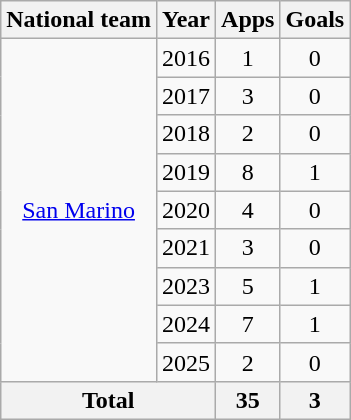<table class=wikitable style="text-align: center">
<tr>
<th>National team</th>
<th>Year</th>
<th>Apps</th>
<th>Goals</th>
</tr>
<tr>
<td rowspan="9"><a href='#'>San Marino</a></td>
<td>2016</td>
<td>1</td>
<td>0</td>
</tr>
<tr>
<td>2017</td>
<td>3</td>
<td>0</td>
</tr>
<tr>
<td>2018</td>
<td>2</td>
<td>0</td>
</tr>
<tr>
<td>2019</td>
<td>8</td>
<td>1</td>
</tr>
<tr>
<td>2020</td>
<td>4</td>
<td>0</td>
</tr>
<tr>
<td>2021</td>
<td>3</td>
<td>0</td>
</tr>
<tr>
<td>2023</td>
<td>5</td>
<td>1</td>
</tr>
<tr>
<td>2024</td>
<td>7</td>
<td>1</td>
</tr>
<tr>
<td>2025</td>
<td>2</td>
<td>0</td>
</tr>
<tr>
<th colspan=2>Total</th>
<th>35</th>
<th>3</th>
</tr>
</table>
